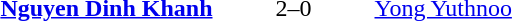<table>
<tr>
<th width=400></th>
<th width=100></th>
<th width=400></th>
</tr>
<tr>
<td align=right><strong><a href='#'>Nguyen Dinh Khanh</a> </strong></td>
<td align=center>2–0</td>
<td> <a href='#'>Yong Yuthnoo</a></td>
</tr>
</table>
